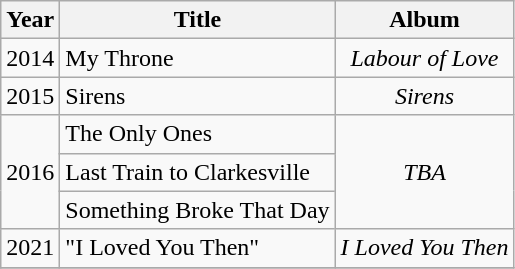<table class="wikitable">
<tr>
<th rowspan="1">Year</th>
<th rowspan="1">Title</th>
<th rowspan="1">Album</th>
</tr>
<tr>
<td>2014</td>
<td>My Throne</td>
<td style="text-align:center;"><em>Labour of Love</em></td>
</tr>
<tr>
<td>2015</td>
<td>Sirens</td>
<td style="text-align:center;"><em>Sirens</em></td>
</tr>
<tr>
<td rowspan="3">2016</td>
<td>The Only Ones</td>
<td rowspan="3" style="text-align:center;"><em>TBA</em></td>
</tr>
<tr>
<td>Last Train to Clarkesville</td>
</tr>
<tr>
<td>Something Broke That Day</td>
</tr>
<tr>
<td>2021</td>
<td>"I Loved You Then"</td>
<td style="text-align:center;"><em>I Loved You Then</em></td>
</tr>
<tr>
</tr>
</table>
